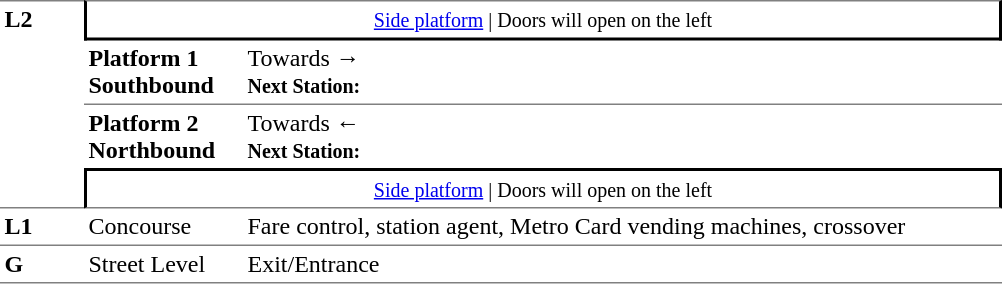<table table border=0 cellspacing=0 cellpadding=3>
<tr>
<td style="border-top:solid 1px grey;border-bottom:solid 1px grey;" width=50 rowspan=4 valign=top><strong>L2</strong></td>
<td style="border-top:solid 1px grey;border-right:solid 2px black;border-left:solid 2px black;border-bottom:solid 2px black;text-align:center;" colspan=2><small><a href='#'>Side platform</a> | Doors will open on the left </small></td>
</tr>
<tr>
<td style="border-bottom:solid 1px grey;" width=100><span><strong>Platform 1</strong><br><strong>Southbound</strong></span></td>
<td style="border-bottom:solid 1px grey;" width=500>Towards → <br><small><strong>Next Station:</strong> </small></td>
</tr>
<tr>
<td><span><strong>Platform 2</strong><br><strong>Northbound</strong></span></td>
<td><span></span>Towards ← <br><small><strong>Next Station:</strong> </small></td>
</tr>
<tr>
<td style="border-top:solid 2px black;border-right:solid 2px black;border-left:solid 2px black;border-bottom:solid 1px grey;text-align:center;" colspan=2><small><a href='#'>Side platform</a> | Doors will open on the left </small></td>
</tr>
<tr>
<td valign=top><strong>L1</strong></td>
<td valign=top>Concourse</td>
<td valign=top>Fare control, station agent, Metro Card vending machines, crossover</td>
</tr>
<tr>
<td style="border-bottom:solid 1px grey;border-top:solid 1px grey;" width=50 valign=top><strong>G</strong></td>
<td style="border-top:solid 1px grey;border-bottom:solid 1px grey;" width=100 valign=top>Street Level</td>
<td style="border-top:solid 1px grey;border-bottom:solid 1px grey;" width=500 valign=top>Exit/Entrance</td>
</tr>
</table>
